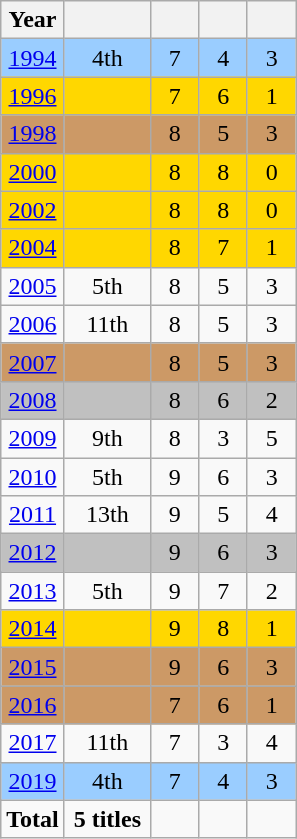<table class="wikitable" style="text-align: center;">
<tr>
<th>Year</th>
<th width="50"></th>
<th width=25></th>
<th width=25></th>
<th width=25></th>
</tr>
<tr bgcolor=#9acdff>
<td> <a href='#'>1994</a></td>
<td>4th</td>
<td>7</td>
<td>4</td>
<td>3</td>
</tr>
<tr bgcolor=gold>
<td> <a href='#'>1996</a></td>
<td></td>
<td>7</td>
<td>6</td>
<td>1</td>
</tr>
<tr bgcolor=#cc9966>
<td> <a href='#'>1998</a></td>
<td></td>
<td>8</td>
<td>5</td>
<td>3</td>
</tr>
<tr bgcolor=gold>
<td> <a href='#'>2000</a></td>
<td></td>
<td>8</td>
<td>8</td>
<td>0</td>
</tr>
<tr bgcolor=gold>
<td> <a href='#'>2002</a></td>
<td></td>
<td>8</td>
<td>8</td>
<td>0</td>
</tr>
<tr bgcolor=gold>
<td> <a href='#'>2004</a></td>
<td></td>
<td>8</td>
<td>7</td>
<td>1</td>
</tr>
<tr>
<td> <a href='#'>2005</a></td>
<td>5th</td>
<td>8</td>
<td>5</td>
<td>3</td>
</tr>
<tr>
<td> <a href='#'>2006</a></td>
<td>11th</td>
<td>8</td>
<td>5</td>
<td>3</td>
</tr>
<tr bgcolor=#cc9966>
<td> <a href='#'>2007</a></td>
<td></td>
<td>8</td>
<td>5</td>
<td>3</td>
</tr>
<tr bgcolor=silver>
<td> <a href='#'>2008</a></td>
<td></td>
<td>8</td>
<td>6</td>
<td>2</td>
</tr>
<tr>
<td> <a href='#'>2009</a></td>
<td>9th</td>
<td>8</td>
<td>3</td>
<td>5</td>
</tr>
<tr>
<td> <a href='#'>2010</a></td>
<td>5th</td>
<td>9</td>
<td>6</td>
<td>3</td>
</tr>
<tr>
<td> <a href='#'>2011</a></td>
<td>13th</td>
<td>9</td>
<td>5</td>
<td>4</td>
</tr>
<tr bgcolor=silver>
<td> <a href='#'>2012</a></td>
<td></td>
<td>9</td>
<td>6</td>
<td>3</td>
</tr>
<tr>
<td> <a href='#'>2013</a></td>
<td>5th</td>
<td>9</td>
<td>7</td>
<td>2</td>
</tr>
<tr bgcolor=gold>
<td> <a href='#'>2014</a></td>
<td></td>
<td>9</td>
<td>8</td>
<td>1</td>
</tr>
<tr bgcolor=#cc9966>
<td> <a href='#'>2015</a></td>
<td></td>
<td>9</td>
<td>6</td>
<td>3</td>
</tr>
<tr bgcolor=#cc9966>
<td> <a href='#'>2016</a></td>
<td></td>
<td>7</td>
<td>6</td>
<td>1</td>
</tr>
<tr>
<td> <a href='#'>2017</a></td>
<td>11th</td>
<td>7</td>
<td>3</td>
<td>4</td>
</tr>
<tr bgcolor=#9acdff>
<td> <a href='#'>2019</a></td>
<td>4th</td>
<td>7</td>
<td>4</td>
<td>3</td>
</tr>
<tr>
<td><strong>Total</strong></td>
<td><strong>5 titles</strong></td>
<td></td>
<td></td>
<td></td>
</tr>
</table>
